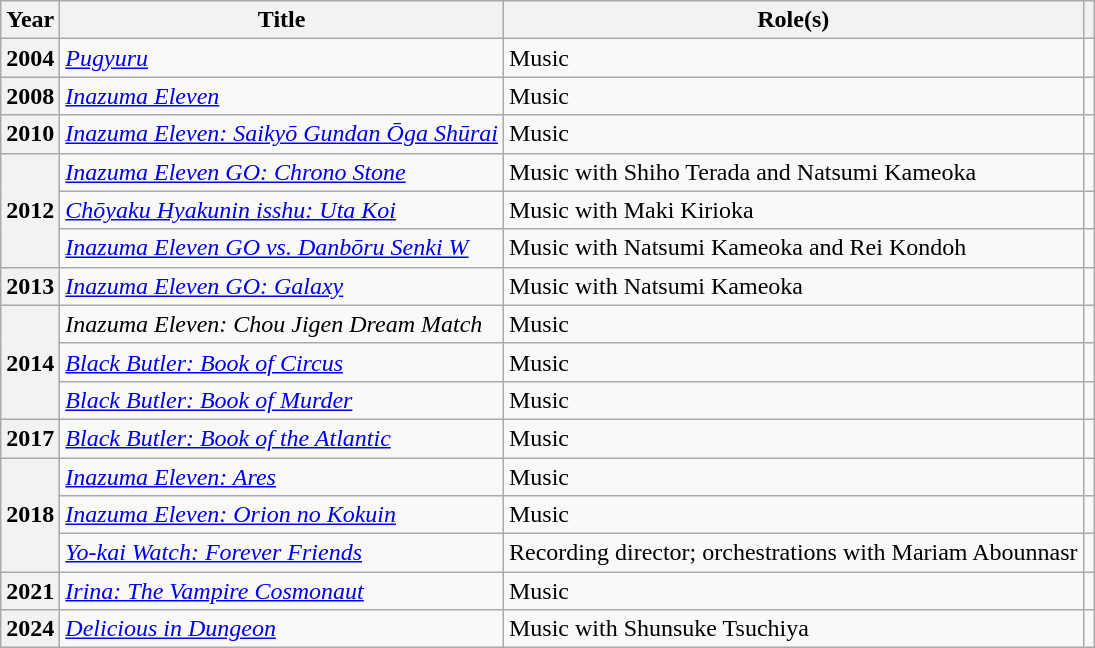<table class="wikitable sortable" width="auto">
<tr>
<th scope="col">Year</th>
<th scope="col">Title</th>
<th scope="col">Role(s)</th>
<th scope="col"></th>
</tr>
<tr>
<th scope=row>2004</th>
<td><em><a href='#'>Pugyuru</a></em></td>
<td>Music</td>
<td></td>
</tr>
<tr>
<th scope=row>2008</th>
<td><em><a href='#'>Inazuma Eleven</a></em></td>
<td>Music</td>
<td></td>
</tr>
<tr>
<th scope=row>2010</th>
<td><em><a href='#'>Inazuma Eleven: Saikyō Gundan Ōga Shūrai</a></em></td>
<td>Music</td>
<td></td>
</tr>
<tr>
<th scope=rowgroup rowspan="3">2012</th>
<td><em><a href='#'>Inazuma Eleven GO: Chrono Stone</a></em></td>
<td>Music with Shiho Terada and Natsumi Kameoka</td>
<td></td>
</tr>
<tr>
<td><em><a href='#'>Chōyaku Hyakunin isshu: Uta Koi</a></em></td>
<td>Music with Maki Kirioka</td>
<td></td>
</tr>
<tr>
<td><em><a href='#'>Inazuma Eleven GO vs. Danbōru Senki W</a></em></td>
<td>Music with Natsumi Kameoka and Rei Kondoh</td>
<td></td>
</tr>
<tr>
<th scope=row>2013</th>
<td><em><a href='#'>Inazuma Eleven GO: Galaxy</a></em></td>
<td>Music with Natsumi Kameoka</td>
<td></td>
</tr>
<tr>
<th scope=rowgroup rowspan="3">2014</th>
<td><em>Inazuma Eleven: Chou Jigen Dream Match</em></td>
<td>Music</td>
<td></td>
</tr>
<tr>
<td><em><a href='#'>Black Butler: Book of Circus</a></em></td>
<td>Music</td>
<td></td>
</tr>
<tr>
<td><em><a href='#'>Black Butler: Book of Murder</a></em></td>
<td>Music</td>
<td></td>
</tr>
<tr>
<th scope=row>2017</th>
<td><em><a href='#'>Black Butler: Book of the Atlantic</a></em></td>
<td>Music</td>
<td></td>
</tr>
<tr>
<th scope=rowgroup rowspan="3">2018</th>
<td><em><a href='#'>Inazuma Eleven: Ares</a></em></td>
<td>Music</td>
<td></td>
</tr>
<tr>
<td><em><a href='#'>Inazuma Eleven: Orion no Kokuin</a></em></td>
<td>Music</td>
<td></td>
</tr>
<tr>
<td><em><a href='#'>Yo-kai Watch: Forever Friends</a></em></td>
<td>Recording director; orchestrations with Mariam Abounnasr</td>
<td></td>
</tr>
<tr>
<th scope=row>2021</th>
<td><em><a href='#'>Irina: The Vampire Cosmonaut</a></em></td>
<td>Music</td>
<td></td>
</tr>
<tr>
<th scope=row>2024</th>
<td><em><a href='#'>Delicious in Dungeon</a></em></td>
<td>Music with Shunsuke Tsuchiya</td>
<td></td>
</tr>
</table>
